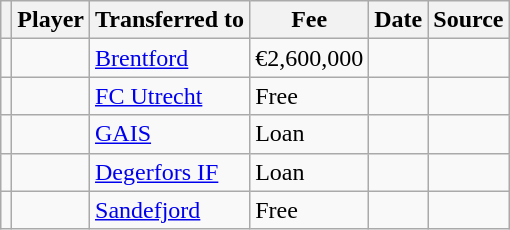<table class="wikitable plainrowheaders sortable">
<tr>
<th></th>
<th scope="col">Player</th>
<th>Transferred to</th>
<th style="width: 65px;">Fee</th>
<th scope="col">Date</th>
<th scope="col">Source</th>
</tr>
<tr>
<td align="center"></td>
<td></td>
<td> <a href='#'>Brentford</a></td>
<td>€2,600,000</td>
<td></td>
<td></td>
</tr>
<tr>
<td align="center"></td>
<td></td>
<td> <a href='#'>FC Utrecht</a></td>
<td>Free</td>
<td></td>
<td></td>
</tr>
<tr>
<td align="center"></td>
<td></td>
<td> <a href='#'>GAIS</a></td>
<td>Loan</td>
<td></td>
<td></td>
</tr>
<tr>
<td align="center"></td>
<td></td>
<td> <a href='#'>Degerfors IF</a></td>
<td>Loan</td>
<td></td>
<td></td>
</tr>
<tr>
<td align="center"></td>
<td></td>
<td> <a href='#'>Sandefjord</a></td>
<td>Free</td>
<td></td>
<td></td>
</tr>
</table>
